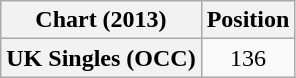<table class="wikitable plainrowheaders" style="text-align:center">
<tr>
<th scope="col">Chart (2013)</th>
<th scope="col">Position</th>
</tr>
<tr>
<th scope="row">UK Singles (OCC)</th>
<td>136</td>
</tr>
</table>
